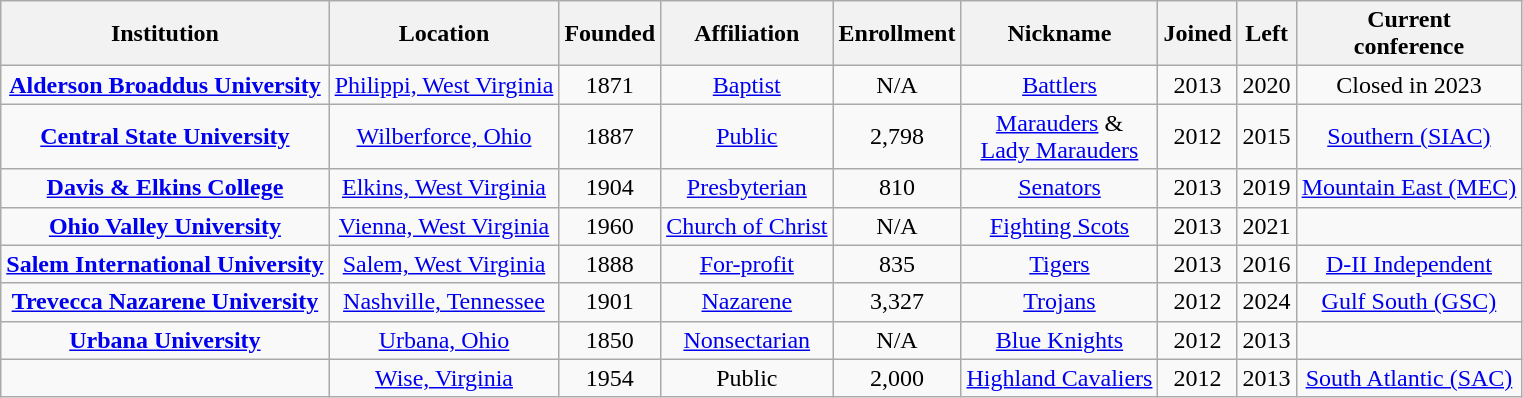<table class="wikitable sortable" style="text-align:center">
<tr>
<th>Institution</th>
<th>Location</th>
<th>Founded</th>
<th>Affiliation</th>
<th>Enrollment</th>
<th>Nickname</th>
<th>Joined</th>
<th>Left</th>
<th>Current<br>conference</th>
</tr>
<tr>
<td><strong><a href='#'>Alderson Broaddus University</a></strong></td>
<td><a href='#'>Philippi, West Virginia</a></td>
<td>1871</td>
<td><a href='#'>Baptist</a></td>
<td>N/A</td>
<td nowrap="nowrap"><a href='#'>Battlers</a></td>
<td>2013</td>
<td>2020</td>
<td nowrap="nowrap">Closed in 2023</td>
</tr>
<tr>
<td><strong><a href='#'>Central State University</a></strong></td>
<td><a href='#'>Wilberforce, Ohio</a></td>
<td>1887</td>
<td><a href='#'>Public</a></td>
<td>2,798</td>
<td nowrap="nowrap"><a href='#'>Marauders</a> &<br><a href='#'>Lady Marauders</a></td>
<td>2012</td>
<td>2015</td>
<td nowrap="nowrap"><a href='#'>Southern (SIAC)</a></td>
</tr>
<tr>
<td><strong><a href='#'>Davis & Elkins College</a></strong></td>
<td><a href='#'>Elkins, West Virginia</a></td>
<td>1904</td>
<td><a href='#'>Presbyterian</a></td>
<td>810</td>
<td><a href='#'>Senators</a></td>
<td>2013</td>
<td>2019</td>
<td><a href='#'>Mountain East (MEC)</a></td>
</tr>
<tr>
<td><strong><a href='#'>Ohio Valley University</a></strong></td>
<td><a href='#'>Vienna, West Virginia</a></td>
<td>1960</td>
<td><a href='#'>Church of Christ</a></td>
<td>N/A</td>
<td><a href='#'>Fighting Scots</a></td>
<td>2013</td>
<td>2021</td>
<td></td>
</tr>
<tr>
<td><strong><a href='#'>Salem International University</a></strong></td>
<td><a href='#'>Salem, West Virginia</a></td>
<td>1888</td>
<td><a href='#'>For-profit</a></td>
<td>835</td>
<td><a href='#'>Tigers</a></td>
<td>2013</td>
<td>2016</td>
<td><a href='#'>D-II Independent</a></td>
</tr>
<tr>
<td><strong><a href='#'>Trevecca Nazarene University</a></strong></td>
<td><a href='#'>Nashville, Tennessee</a></td>
<td>1901</td>
<td><a href='#'>Nazarene</a></td>
<td>3,327</td>
<td><a href='#'>Trojans</a></td>
<td>2012</td>
<td>2024</td>
<td><a href='#'>Gulf South (GSC)</a></td>
</tr>
<tr>
<td><strong><a href='#'>Urbana University</a></strong></td>
<td><a href='#'>Urbana, Ohio</a></td>
<td>1850</td>
<td><a href='#'>Nonsectarian</a></td>
<td>N/A</td>
<td><a href='#'>Blue Knights</a></td>
<td>2012</td>
<td>2013</td>
<td></td>
</tr>
<tr>
<td></td>
<td><a href='#'>Wise, Virginia</a></td>
<td>1954</td>
<td>Public</td>
<td>2,000</td>
<td><a href='#'>Highland Cavaliers</a></td>
<td>2012</td>
<td>2013</td>
<td><a href='#'>South Atlantic (SAC)</a></td>
</tr>
</table>
